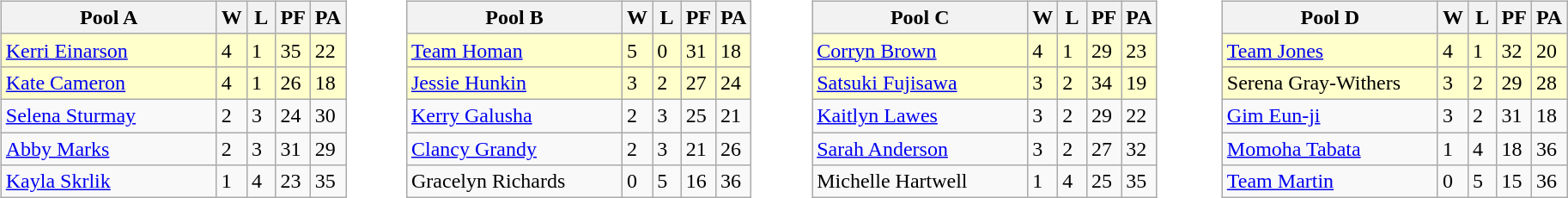<table table>
<tr>
<td valign=top width=10%><br><table class=wikitable>
<tr>
<th width=160>Pool A</th>
<th width=15>W</th>
<th width=15>L</th>
<th width=15>PF</th>
<th width=15>PA</th>
</tr>
<tr bgcolor=#ffffcc>
<td> <a href='#'>Kerri Einarson</a></td>
<td>4</td>
<td>1</td>
<td>35</td>
<td>22</td>
</tr>
<tr bgcolor=#ffffcc>
<td> <a href='#'>Kate Cameron</a></td>
<td>4</td>
<td>1</td>
<td>26</td>
<td>18</td>
</tr>
<tr>
<td> <a href='#'>Selena Sturmay</a></td>
<td>2</td>
<td>3</td>
<td>24</td>
<td>30</td>
</tr>
<tr>
<td> <a href='#'>Abby Marks</a></td>
<td>2</td>
<td>3</td>
<td>31</td>
<td>29</td>
</tr>
<tr>
<td> <a href='#'>Kayla Skrlik</a></td>
<td>1</td>
<td>4</td>
<td>23</td>
<td>35</td>
</tr>
</table>
</td>
<td valign=top width=10%><br><table class=wikitable>
<tr>
<th width=160>Pool B</th>
<th width=15>W</th>
<th width=15>L</th>
<th width=15>PF</th>
<th width=15>PA</th>
</tr>
<tr bgcolor=#ffffcc>
<td> <a href='#'>Team Homan</a></td>
<td>5</td>
<td>0</td>
<td>31</td>
<td>18</td>
</tr>
<tr bgcolor=#ffffcc>
<td> <a href='#'>Jessie Hunkin</a></td>
<td>3</td>
<td>2</td>
<td>27</td>
<td>24</td>
</tr>
<tr>
<td> <a href='#'>Kerry Galusha</a></td>
<td>2</td>
<td>3</td>
<td>25</td>
<td>21</td>
</tr>
<tr>
<td> <a href='#'>Clancy Grandy</a></td>
<td>2</td>
<td>3</td>
<td>21</td>
<td>26</td>
</tr>
<tr>
<td> Gracelyn Richards</td>
<td>0</td>
<td>5</td>
<td>16</td>
<td>36</td>
</tr>
</table>
</td>
<td valign=top width=10%><br><table class=wikitable>
<tr>
<th width=160>Pool C</th>
<th width=15>W</th>
<th width=15>L</th>
<th width=15>PF</th>
<th width=15>PA</th>
</tr>
<tr bgcolor=#ffffcc>
<td> <a href='#'>Corryn Brown</a></td>
<td>4</td>
<td>1</td>
<td>29</td>
<td>23</td>
</tr>
<tr bgcolor=#ffffcc>
<td> <a href='#'>Satsuki Fujisawa</a></td>
<td>3</td>
<td>2</td>
<td>34</td>
<td>19</td>
</tr>
<tr>
<td> <a href='#'>Kaitlyn Lawes</a></td>
<td>3</td>
<td>2</td>
<td>29</td>
<td>22</td>
</tr>
<tr>
<td> <a href='#'>Sarah Anderson</a></td>
<td>3</td>
<td>2</td>
<td>27</td>
<td>32</td>
</tr>
<tr>
<td> Michelle Hartwell</td>
<td>1</td>
<td>4</td>
<td>25</td>
<td>35</td>
</tr>
</table>
</td>
<td valign=top width=10%><br><table class=wikitable>
<tr>
<th width=160>Pool D</th>
<th width=15>W</th>
<th width=15>L</th>
<th width=15>PF</th>
<th width=15>PA</th>
</tr>
<tr bgcolor=#ffffcc>
<td> <a href='#'>Team Jones</a></td>
<td>4</td>
<td>1</td>
<td>32</td>
<td>20</td>
</tr>
<tr bgcolor=#ffffcc>
<td> Serena Gray-Withers</td>
<td>3</td>
<td>2</td>
<td>29</td>
<td>28</td>
</tr>
<tr>
<td> <a href='#'>Gim Eun-ji</a></td>
<td>3</td>
<td>2</td>
<td>31</td>
<td>18</td>
</tr>
<tr>
<td> <a href='#'>Momoha Tabata</a></td>
<td>1</td>
<td>4</td>
<td>18</td>
<td>36</td>
</tr>
<tr>
<td> <a href='#'>Team Martin</a></td>
<td>0</td>
<td>5</td>
<td>15</td>
<td>36</td>
</tr>
</table>
</td>
</tr>
</table>
